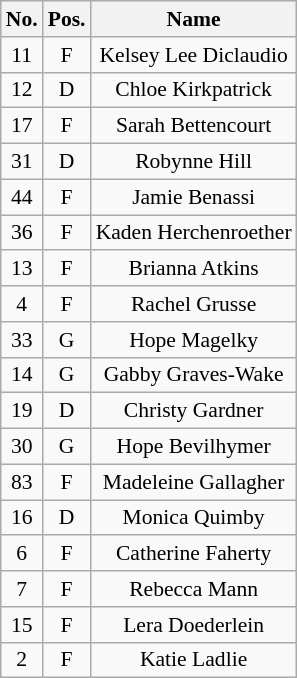<table class="wikitable sortable" style="font-size: 90%; text-align: center;">
<tr>
<th>No.</th>
<th>Pos.</th>
<th>Name</th>
</tr>
<tr>
<td>11</td>
<td>F</td>
<td>Kelsey Lee Diclaudio</td>
</tr>
<tr>
<td>12</td>
<td>D</td>
<td>Chloe Kirkpatrick</td>
</tr>
<tr>
<td>17</td>
<td>F</td>
<td>Sarah Bettencourt</td>
</tr>
<tr>
<td>31</td>
<td>D</td>
<td>Robynne Hill</td>
</tr>
<tr>
<td>44</td>
<td>F</td>
<td>Jamie Benassi</td>
</tr>
<tr>
<td>36</td>
<td>F</td>
<td>Kaden Herchenroether</td>
</tr>
<tr>
<td>13</td>
<td>F</td>
<td>Brianna Atkins</td>
</tr>
<tr>
<td>4</td>
<td>F</td>
<td>Rachel Grusse</td>
</tr>
<tr>
<td>33</td>
<td>G</td>
<td>Hope Magelky</td>
</tr>
<tr>
<td>14</td>
<td>G</td>
<td>Gabby Graves-Wake</td>
</tr>
<tr>
<td>19</td>
<td>D</td>
<td>Christy Gardner</td>
</tr>
<tr>
<td>30</td>
<td>G</td>
<td>Hope Bevilhymer</td>
</tr>
<tr>
<td>83</td>
<td>F</td>
<td>Madeleine Gallagher</td>
</tr>
<tr>
<td>16</td>
<td>D</td>
<td>Monica Quimby</td>
</tr>
<tr>
<td>6</td>
<td>F</td>
<td>Catherine Faherty</td>
</tr>
<tr>
<td>7</td>
<td>F</td>
<td>Rebecca Mann</td>
</tr>
<tr>
<td>15</td>
<td>F</td>
<td>Lera Doederlein</td>
</tr>
<tr>
<td>2</td>
<td>F</td>
<td>Katie Ladlie</td>
</tr>
</table>
